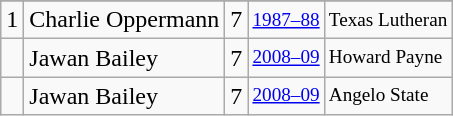<table class="wikitable">
<tr>
</tr>
<tr>
<td>1</td>
<td>Charlie Oppermann</td>
<td>7</td>
<td style="font-size:80%;"><a href='#'>1987–88</a></td>
<td style="font-size:80%;">Texas Lutheran</td>
</tr>
<tr>
<td></td>
<td>Jawan Bailey</td>
<td>7</td>
<td style="font-size:80%;"><a href='#'>2008–09</a></td>
<td style="font-size:80%;">Howard Payne</td>
</tr>
<tr>
<td></td>
<td>Jawan Bailey</td>
<td>7</td>
<td style="font-size:80%;"><a href='#'>2008–09</a></td>
<td style="font-size:80%;">Angelo State</td>
</tr>
</table>
